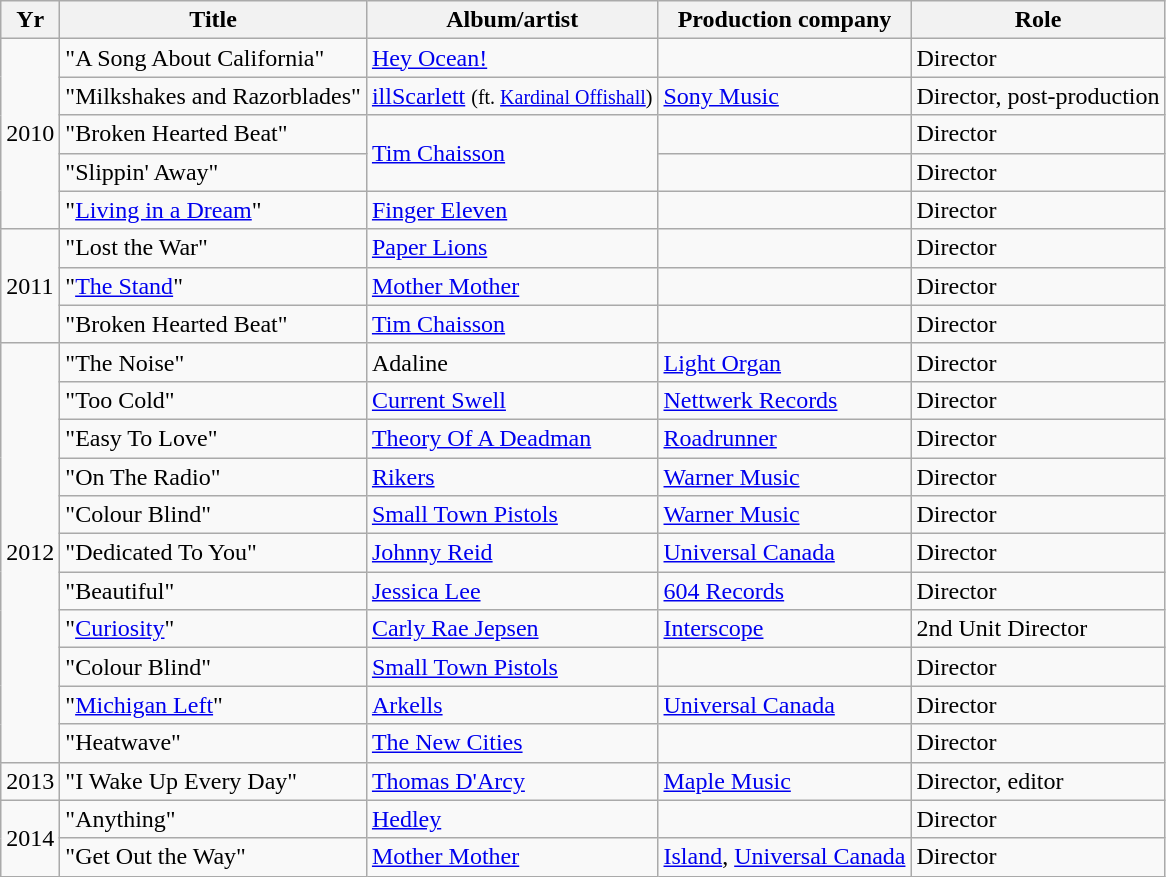<table class="wikitable sortable">
<tr>
<th width=10>Yr</th>
<th>Title</th>
<th>Album/artist</th>
<th>Production company</th>
<th>Role</th>
</tr>
<tr>
<td rowspan=5>2010</td>
<td>"A Song About California"</td>
<td><a href='#'>Hey Ocean!</a></td>
<td></td>
<td>Director</td>
</tr>
<tr>
<td>"Milkshakes and Razorblades"</td>
<td><a href='#'>illScarlett</a> <small>(ft. <a href='#'>Kardinal Offishall</a>)</small></td>
<td><a href='#'>Sony Music</a></td>
<td>Director, post-production</td>
</tr>
<tr>
<td>"Broken Hearted Beat"</td>
<td rowspan=2><a href='#'>Tim Chaisson</a></td>
<td></td>
<td>Director</td>
</tr>
<tr>
<td>"Slippin' Away"</td>
<td></td>
<td>Director</td>
</tr>
<tr>
<td>"<a href='#'>Living in a Dream</a>"</td>
<td><a href='#'>Finger Eleven</a></td>
<td></td>
<td>Director</td>
</tr>
<tr>
<td rowspan=3>2011</td>
<td>"Lost the War"</td>
<td><a href='#'>Paper Lions</a></td>
<td></td>
<td>Director</td>
</tr>
<tr>
<td>"<a href='#'>The Stand</a>"</td>
<td><a href='#'>Mother Mother</a></td>
<td></td>
<td>Director</td>
</tr>
<tr>
<td>"Broken Hearted Beat"</td>
<td><a href='#'>Tim Chaisson</a></td>
<td></td>
<td>Director</td>
</tr>
<tr>
<td rowspan=11>2012</td>
<td>"The Noise"</td>
<td>Adaline</td>
<td><a href='#'>Light Organ</a></td>
<td>Director</td>
</tr>
<tr>
<td>"Too Cold"</td>
<td><a href='#'>Current Swell</a></td>
<td><a href='#'>Nettwerk Records</a></td>
<td>Director</td>
</tr>
<tr>
<td>"Easy To Love"</td>
<td><a href='#'>Theory Of A Deadman</a></td>
<td><a href='#'>Roadrunner</a></td>
<td>Director</td>
</tr>
<tr>
<td>"On The Radio"</td>
<td><a href='#'>Rikers</a></td>
<td><a href='#'>Warner Music</a></td>
<td>Director</td>
</tr>
<tr>
<td>"Colour Blind"</td>
<td><a href='#'>Small Town Pistols</a></td>
<td><a href='#'>Warner Music</a></td>
<td>Director</td>
</tr>
<tr>
<td>"Dedicated To You"</td>
<td><a href='#'>Johnny Reid</a></td>
<td><a href='#'>Universal Canada</a></td>
<td>Director</td>
</tr>
<tr>
<td>"Beautiful"</td>
<td><a href='#'>Jessica Lee</a></td>
<td><a href='#'>604 Records</a></td>
<td>Director</td>
</tr>
<tr>
<td>"<a href='#'>Curiosity</a>"</td>
<td><a href='#'>Carly Rae Jepsen</a></td>
<td><a href='#'>Interscope</a></td>
<td>2nd Unit Director</td>
</tr>
<tr>
<td>"Colour Blind"</td>
<td><a href='#'>Small Town Pistols</a></td>
<td></td>
<td>Director</td>
</tr>
<tr>
<td>"<a href='#'>Michigan Left</a>"</td>
<td><a href='#'>Arkells</a></td>
<td><a href='#'>Universal Canada</a></td>
<td>Director</td>
</tr>
<tr>
<td>"Heatwave"</td>
<td><a href='#'>The New Cities</a></td>
<td></td>
<td>Director</td>
</tr>
<tr>
<td>2013</td>
<td rowspan=1>"I Wake Up Every Day"</td>
<td><a href='#'>Thomas D'Arcy</a></td>
<td><a href='#'>Maple Music</a></td>
<td>Director, editor</td>
</tr>
<tr>
<td rowspan=2>2014</td>
<td rowspan=1>"Anything"</td>
<td><a href='#'>Hedley</a></td>
<td></td>
<td>Director</td>
</tr>
<tr>
<td>"Get Out the Way"</td>
<td><a href='#'>Mother Mother</a></td>
<td><a href='#'>Island</a>, <a href='#'>Universal Canada</a></td>
<td>Director</td>
</tr>
</table>
